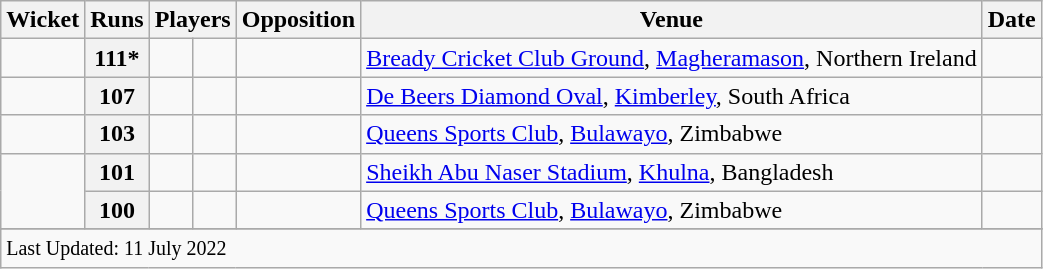<table class="wikitable plainrowheaders sortable">
<tr>
<th scope=col>Wicket</th>
<th scope=col>Runs</th>
<th scope=col colspan=2>Players</th>
<th scope=col>Opposition</th>
<th scope=col>Venue</th>
<th scope=col>Date</th>
</tr>
<tr>
<td align=center></td>
<th scope=row style=text-align:center;>111*</th>
<td></td>
<td></td>
<td></td>
<td><a href='#'>Bready Cricket Club Ground</a>, <a href='#'>Magheramason</a>, Northern Ireland</td>
<td></td>
</tr>
<tr>
<td align=center></td>
<th scope=row style=text-align:center;>107</th>
<td></td>
<td></td>
<td></td>
<td><a href='#'>De Beers Diamond Oval</a>, <a href='#'>Kimberley</a>, South Africa</td>
<td></td>
</tr>
<tr>
<td align=center></td>
<th scope=row style=text-align:center;>103</th>
<td></td>
<td></td>
<td></td>
<td><a href='#'>Queens Sports Club</a>, <a href='#'>Bulawayo</a>, Zimbabwe</td>
<td></td>
</tr>
<tr>
<td align=center rowspan=2></td>
<th scope=row style=text-align:center;>101</th>
<td></td>
<td></td>
<td></td>
<td><a href='#'>Sheikh Abu Naser Stadium</a>, <a href='#'>Khulna</a>, Bangladesh</td>
<td></td>
</tr>
<tr>
<th scope=row style=text-align:center;>100</th>
<td></td>
<td></td>
<td></td>
<td><a href='#'>Queens Sports Club</a>, <a href='#'>Bulawayo</a>, Zimbabwe</td>
<td></td>
</tr>
<tr>
</tr>
<tr class=sortbottom>
<td colspan=7><small>Last Updated: 11 July 2022</small></td>
</tr>
</table>
